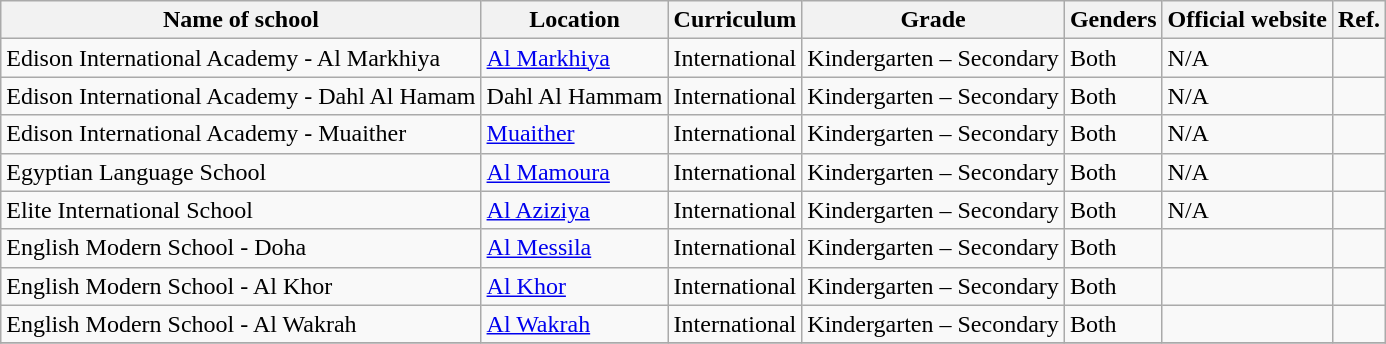<table class="wikitable">
<tr>
<th>Name of school</th>
<th>Location</th>
<th>Curriculum</th>
<th>Grade</th>
<th>Genders</th>
<th>Official website</th>
<th>Ref.</th>
</tr>
<tr>
<td>Edison International Academy - Al Markhiya</td>
<td><a href='#'>Al Markhiya</a></td>
<td>International</td>
<td>Kindergarten – Secondary</td>
<td>Both</td>
<td>N/A</td>
<td></td>
</tr>
<tr>
<td>Edison International Academy - Dahl Al Hamam</td>
<td>Dahl Al Hammam</td>
<td>International</td>
<td>Kindergarten – Secondary</td>
<td>Both</td>
<td>N/A</td>
<td></td>
</tr>
<tr>
<td>Edison International Academy - Muaither</td>
<td><a href='#'>Muaither</a></td>
<td>International</td>
<td>Kindergarten – Secondary</td>
<td>Both</td>
<td>N/A</td>
<td></td>
</tr>
<tr>
<td>Egyptian Language School</td>
<td><a href='#'>Al Mamoura</a></td>
<td>International</td>
<td>Kindergarten – Secondary</td>
<td>Both</td>
<td>N/A</td>
<td></td>
</tr>
<tr>
<td>Elite International School</td>
<td><a href='#'>Al Aziziya</a></td>
<td>International</td>
<td>Kindergarten – Secondary</td>
<td>Both</td>
<td>N/A</td>
<td></td>
</tr>
<tr>
<td>English Modern School - Doha</td>
<td><a href='#'>Al Messila</a></td>
<td>International</td>
<td>Kindergarten – Secondary</td>
<td>Both</td>
<td></td>
<td></td>
</tr>
<tr>
<td>English Modern School - Al Khor</td>
<td><a href='#'>Al Khor</a></td>
<td>International</td>
<td>Kindergarten – Secondary</td>
<td>Both</td>
<td></td>
<td></td>
</tr>
<tr>
<td>English Modern School - Al Wakrah</td>
<td><a href='#'>Al Wakrah</a></td>
<td>International</td>
<td>Kindergarten – Secondary</td>
<td>Both</td>
<td></td>
<td></td>
</tr>
<tr>
</tr>
</table>
